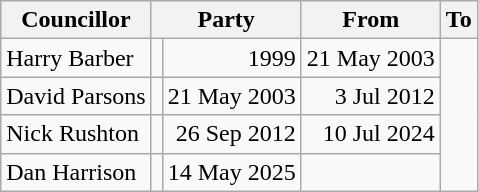<table class=wikitable>
<tr>
<th>Councillor</th>
<th colspan=2>Party</th>
<th>From</th>
<th>To</th>
</tr>
<tr>
<td>Harry Barber</td>
<td></td>
<td align=right>1999</td>
<td align=right>21 May 2003</td>
</tr>
<tr>
<td>David Parsons</td>
<td></td>
<td align=right>21 May 2003</td>
<td align=right>3 Jul 2012</td>
</tr>
<tr>
<td>Nick Rushton</td>
<td></td>
<td align=right>26 Sep 2012</td>
<td align=right>10 Jul 2024</td>
</tr>
<tr>
<td>Dan Harrison</td>
<td></td>
<td align="right">14 May 2025</td>
<td align="right"></td>
</tr>
</table>
